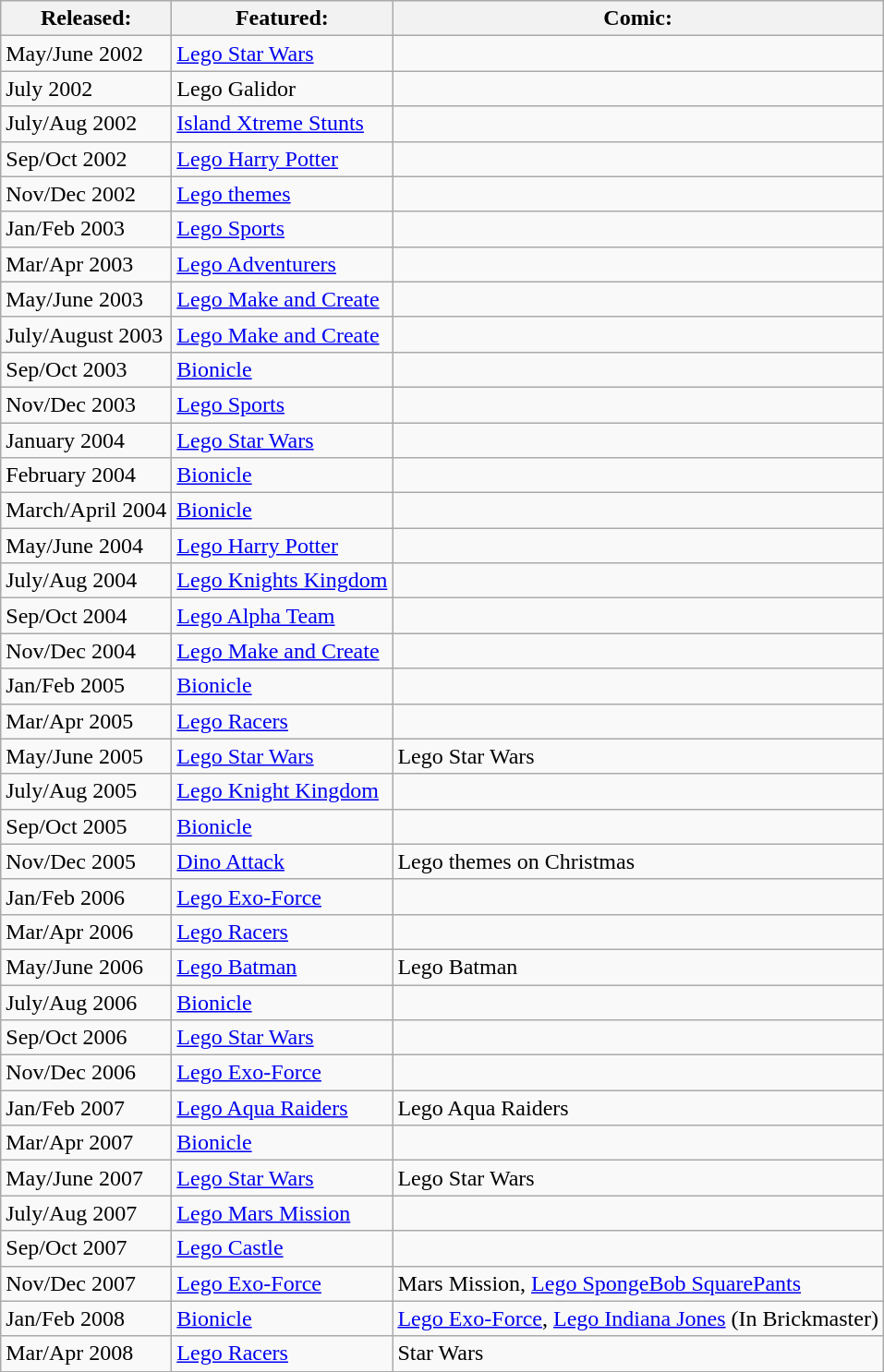<table class="wikitable">
<tr>
<th>Released:</th>
<th>Featured:</th>
<th>Comic:</th>
</tr>
<tr May/June 2002>
<td>May/June 2002</td>
<td><a href='#'>Lego Star Wars</a></td>
<td></td>
</tr>
<tr>
<td>July 2002</td>
<td>Lego Galidor</td>
<td></td>
</tr>
<tr>
<td>July/Aug 2002</td>
<td><a href='#'>Island Xtreme Stunts</a></td>
<td></td>
</tr>
<tr>
<td>Sep/Oct 2002</td>
<td><a href='#'>Lego Harry Potter</a></td>
<td></td>
</tr>
<tr>
<td>Nov/Dec 2002</td>
<td><a href='#'>Lego themes</a></td>
<td></td>
</tr>
<tr>
<td>Jan/Feb 2003</td>
<td><a href='#'>Lego Sports</a></td>
<td></td>
</tr>
<tr>
<td>Mar/Apr 2003</td>
<td><a href='#'>Lego Adventurers</a></td>
<td></td>
</tr>
<tr>
<td>May/June 2003</td>
<td><a href='#'>Lego Make and Create</a></td>
<td></td>
</tr>
<tr>
<td>July/August 2003</td>
<td><a href='#'>Lego Make and Create</a></td>
<td></td>
</tr>
<tr>
<td>Sep/Oct 2003</td>
<td><a href='#'>Bionicle</a></td>
<td></td>
</tr>
<tr>
<td>Nov/Dec 2003</td>
<td><a href='#'>Lego Sports</a></td>
<td></td>
</tr>
<tr>
<td>January 2004</td>
<td><a href='#'>Lego Star Wars</a></td>
<td></td>
</tr>
<tr>
<td>February 2004</td>
<td><a href='#'>Bionicle</a></td>
<td></td>
</tr>
<tr>
<td>March/April 2004</td>
<td><a href='#'>Bionicle</a></td>
<td></td>
</tr>
<tr>
<td>May/June 2004</td>
<td><a href='#'>Lego Harry Potter</a></td>
<td></td>
</tr>
<tr>
<td>July/Aug 2004</td>
<td><a href='#'>Lego Knights Kingdom</a></td>
<td></td>
</tr>
<tr>
<td>Sep/Oct 2004</td>
<td><a href='#'>Lego Alpha Team</a></td>
<td></td>
</tr>
<tr>
<td>Nov/Dec 2004</td>
<td><a href='#'>Lego Make and Create</a></td>
<td></td>
</tr>
<tr>
<td>Jan/Feb 2005</td>
<td><a href='#'>Bionicle</a></td>
<td></td>
</tr>
<tr>
<td>Mar/Apr 2005</td>
<td><a href='#'>Lego Racers</a></td>
<td></td>
</tr>
<tr>
<td>May/June 2005</td>
<td><a href='#'>Lego Star Wars</a></td>
<td>Lego Star Wars</td>
</tr>
<tr>
<td>July/Aug 2005</td>
<td><a href='#'>Lego Knight Kingdom</a></td>
<td></td>
</tr>
<tr>
<td>Sep/Oct 2005</td>
<td><a href='#'>Bionicle</a></td>
<td></td>
</tr>
<tr>
<td>Nov/Dec 2005</td>
<td><a href='#'>Dino Attack</a></td>
<td>Lego themes on Christmas</td>
</tr>
<tr>
<td>Jan/Feb 2006</td>
<td><a href='#'>Lego Exo-Force</a></td>
<td></td>
</tr>
<tr>
<td>Mar/Apr 2006</td>
<td><a href='#'>Lego Racers</a></td>
<td></td>
</tr>
<tr>
<td>May/June 2006</td>
<td><a href='#'>Lego Batman</a></td>
<td>Lego Batman</td>
</tr>
<tr>
<td>July/Aug 2006</td>
<td><a href='#'>Bionicle</a></td>
<td></td>
</tr>
<tr>
<td>Sep/Oct 2006</td>
<td><a href='#'>Lego Star Wars</a></td>
<td></td>
</tr>
<tr>
<td>Nov/Dec 2006</td>
<td><a href='#'>Lego Exo-Force</a></td>
<td></td>
</tr>
<tr>
<td>Jan/Feb 2007</td>
<td><a href='#'>Lego Aqua Raiders</a></td>
<td>Lego Aqua Raiders</td>
</tr>
<tr>
<td>Mar/Apr 2007</td>
<td><a href='#'>Bionicle</a></td>
<td></td>
</tr>
<tr>
<td>May/June 2007</td>
<td><a href='#'>Lego Star Wars</a></td>
<td>Lego Star Wars</td>
</tr>
<tr>
<td>July/Aug 2007</td>
<td><a href='#'>Lego Mars Mission</a></td>
<td></td>
</tr>
<tr>
<td>Sep/Oct 2007</td>
<td><a href='#'>Lego Castle</a></td>
<td></td>
</tr>
<tr>
<td>Nov/Dec 2007</td>
<td><a href='#'>Lego Exo-Force</a></td>
<td>Mars Mission, <a href='#'>Lego SpongeBob SquarePants</a></td>
</tr>
<tr>
<td>Jan/Feb 2008</td>
<td><a href='#'>Bionicle</a></td>
<td><a href='#'>Lego Exo-Force</a>, <a href='#'>Lego Indiana Jones</a> (In Brickmaster)</td>
</tr>
<tr>
<td>Mar/Apr 2008</td>
<td><a href='#'>Lego Racers</a></td>
<td>Star Wars</td>
</tr>
</table>
